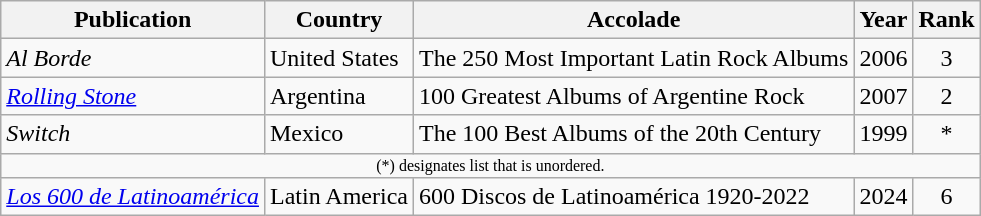<table class="wikitable">
<tr>
<th>Publication</th>
<th>Country</th>
<th>Accolade</th>
<th>Year</th>
<th>Rank</th>
</tr>
<tr>
<td><em>Al Borde</em></td>
<td>United States</td>
<td>The 250 Most Important Latin Rock Albums</td>
<td>2006</td>
<td style="text-align:center;">3</td>
</tr>
<tr>
<td><em><a href='#'>Rolling Stone</a></em></td>
<td>Argentina</td>
<td>100 Greatest Albums of Argentine Rock</td>
<td>2007</td>
<td style="text-align:center;">2</td>
</tr>
<tr>
<td><em>Switch</em></td>
<td>Mexico</td>
<td>The 100 Best Albums of the 20th Century</td>
<td>1999</td>
<td style="text-align:center;">*</td>
</tr>
<tr>
<td colspan="7" style="text-align:center; font-size:8pt;">(*) designates list that is unordered.</td>
</tr>
<tr>
<td><em><a href='#'>Los 600 de Latinoamérica</a></em></td>
<td>Latin America</td>
<td>600 Discos de Latinoamérica 1920-2022</td>
<td>2024</td>
<td style="text-align:center;">6</td>
</tr>
</table>
